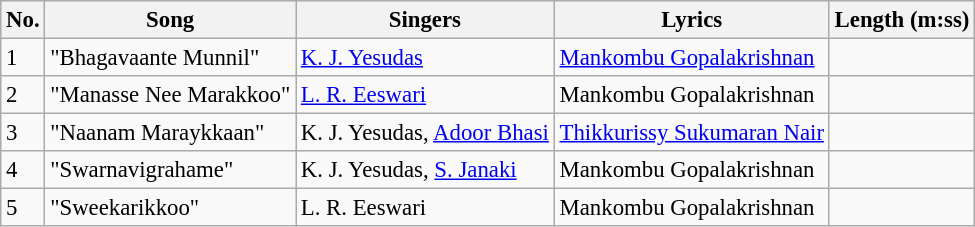<table class="wikitable" style="font-size:95%;">
<tr>
<th>No.</th>
<th>Song</th>
<th>Singers</th>
<th>Lyrics</th>
<th>Length (m:ss)</th>
</tr>
<tr>
<td>1</td>
<td>"Bhagavaante Munnil"</td>
<td><a href='#'>K. J. Yesudas</a></td>
<td><a href='#'>Mankombu Gopalakrishnan</a></td>
<td></td>
</tr>
<tr>
<td>2</td>
<td>"Manasse Nee Marakkoo"</td>
<td><a href='#'>L. R. Eeswari</a></td>
<td>Mankombu Gopalakrishnan</td>
<td></td>
</tr>
<tr>
<td>3</td>
<td>"Naanam Maraykkaan"</td>
<td>K. J. Yesudas, <a href='#'>Adoor Bhasi</a></td>
<td><a href='#'>Thikkurissy Sukumaran Nair</a></td>
<td></td>
</tr>
<tr>
<td>4</td>
<td>"Swarnavigrahame"</td>
<td>K. J. Yesudas, <a href='#'>S. Janaki</a></td>
<td>Mankombu Gopalakrishnan</td>
<td></td>
</tr>
<tr>
<td>5</td>
<td>"Sweekarikkoo"</td>
<td>L. R. Eeswari</td>
<td>Mankombu Gopalakrishnan</td>
<td></td>
</tr>
</table>
